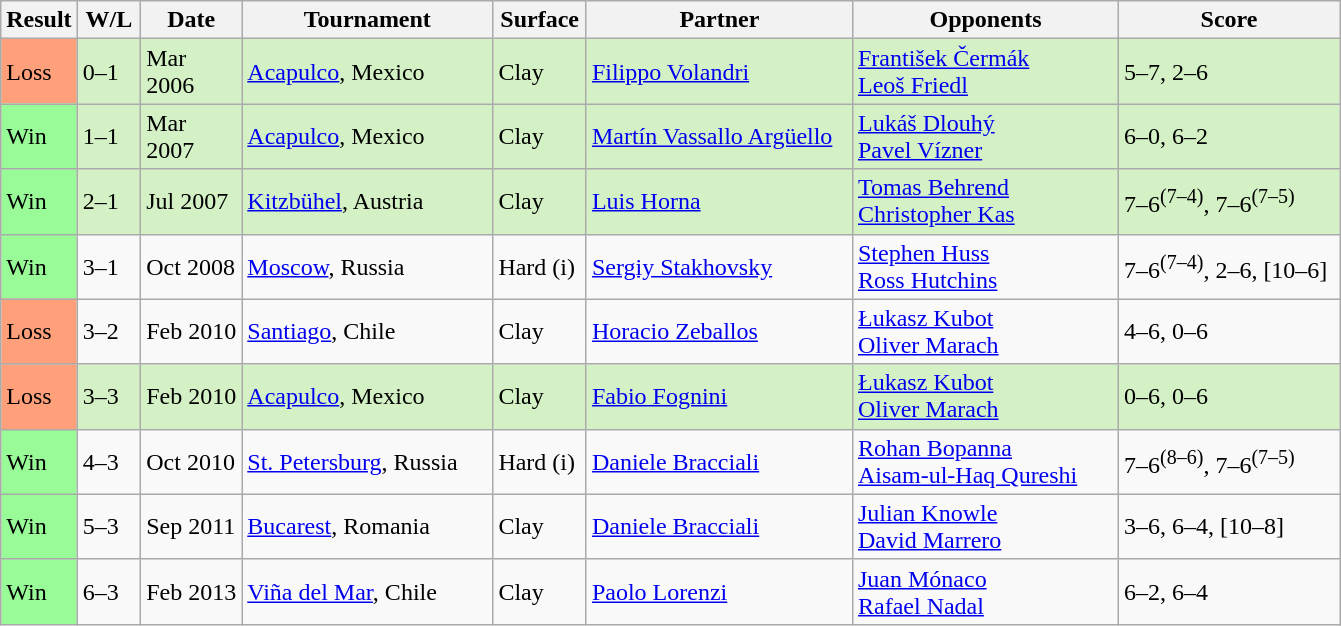<table class="sortable wikitable">
<tr>
<th style="width:40px">Result</th>
<th style="width:35px" class="unsortable">W/L</th>
<th style="width:60px">Date</th>
<th style="width:160px">Tournament</th>
<th style="width:55px">Surface</th>
<th style="width:170px">Partner</th>
<th style="width:170px">Opponents</th>
<th style="width:140px" class="unsortable">Score</th>
</tr>
<tr style="background:#d4f1c5;">
<td style="background:#ffa07a;">Loss</td>
<td>0–1</td>
<td>Mar 2006</td>
<td><a href='#'>Acapulco</a>, Mexico</td>
<td>Clay</td>
<td> <a href='#'>Filippo Volandri</a></td>
<td> <a href='#'>František Čermák</a> <br>  <a href='#'>Leoš Friedl</a></td>
<td>5–7, 2–6</td>
</tr>
<tr style="background:#d4f1c5;">
<td style="background:#98fb98;">Win</td>
<td>1–1</td>
<td>Mar 2007</td>
<td><a href='#'>Acapulco</a>, Mexico</td>
<td>Clay</td>
<td> <a href='#'>Martín Vassallo Argüello</a></td>
<td> <a href='#'>Lukáš Dlouhý</a> <br>  <a href='#'>Pavel Vízner</a></td>
<td>6–0, 6–2</td>
</tr>
<tr style="background:#d4f1c5;">
<td style="background:#98fb98;">Win</td>
<td>2–1</td>
<td>Jul 2007</td>
<td><a href='#'>Kitzbühel</a>, Austria</td>
<td>Clay</td>
<td> <a href='#'>Luis Horna</a></td>
<td> <a href='#'>Tomas Behrend</a> <br>  <a href='#'>Christopher Kas</a></td>
<td>7–6<sup>(7–4)</sup>, 7–6<sup>(7–5)</sup></td>
</tr>
<tr>
<td style="background:#98fb98;">Win</td>
<td>3–1</td>
<td>Oct 2008</td>
<td><a href='#'>Moscow</a>, Russia</td>
<td>Hard (i)</td>
<td> <a href='#'>Sergiy Stakhovsky</a></td>
<td> <a href='#'>Stephen Huss</a> <br>  <a href='#'>Ross Hutchins</a></td>
<td>7–6<sup>(7–4)</sup>, 2–6, [10–6]</td>
</tr>
<tr>
<td style="background:#ffa07a;">Loss</td>
<td>3–2</td>
<td>Feb 2010</td>
<td><a href='#'>Santiago</a>, Chile</td>
<td>Clay</td>
<td> <a href='#'>Horacio Zeballos</a></td>
<td> <a href='#'>Łukasz Kubot</a> <br>  <a href='#'>Oliver Marach</a></td>
<td>4–6, 0–6</td>
</tr>
<tr style="background:#d4f1c5;">
<td style="background:#ffa07a;">Loss</td>
<td>3–3</td>
<td>Feb 2010</td>
<td><a href='#'>Acapulco</a>, Mexico</td>
<td>Clay</td>
<td> <a href='#'>Fabio Fognini</a></td>
<td> <a href='#'>Łukasz Kubot</a> <br>  <a href='#'>Oliver Marach</a></td>
<td>0–6, 0–6</td>
</tr>
<tr>
<td style="background:#98fb98;">Win</td>
<td>4–3</td>
<td>Oct 2010</td>
<td><a href='#'>St. Petersburg</a>, Russia</td>
<td>Hard (i)</td>
<td> <a href='#'>Daniele Bracciali</a></td>
<td> <a href='#'>Rohan Bopanna</a> <br>  <a href='#'>Aisam-ul-Haq Qureshi</a></td>
<td>7–6<sup>(8–6)</sup>, 7–6<sup>(7–5)</sup></td>
</tr>
<tr>
<td style="background:#98fb98;">Win</td>
<td>5–3</td>
<td>Sep 2011</td>
<td><a href='#'>Bucarest</a>, Romania</td>
<td>Clay</td>
<td> <a href='#'>Daniele Bracciali</a></td>
<td> <a href='#'>Julian Knowle</a> <br>  <a href='#'>David Marrero</a></td>
<td>3–6, 6–4, [10–8]</td>
</tr>
<tr>
<td style="background:#98fb98;">Win</td>
<td>6–3</td>
<td>Feb 2013</td>
<td><a href='#'>Viña del Mar</a>, Chile</td>
<td>Clay</td>
<td> <a href='#'>Paolo Lorenzi</a></td>
<td> <a href='#'>Juan Mónaco</a> <br>  <a href='#'>Rafael Nadal</a></td>
<td>6–2, 6–4</td>
</tr>
</table>
